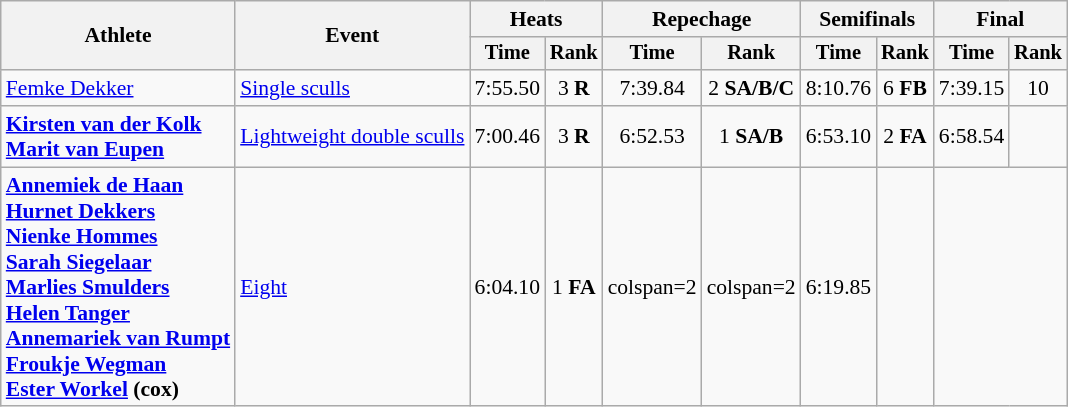<table class="wikitable" style="font-size:90%;">
<tr>
<th rowspan="2">Athlete</th>
<th rowspan="2">Event</th>
<th colspan="2">Heats</th>
<th colspan="2">Repechage</th>
<th colspan="2">Semifinals</th>
<th colspan="2">Final</th>
</tr>
<tr style="font-size:95%">
<th>Time</th>
<th>Rank</th>
<th>Time</th>
<th>Rank</th>
<th>Time</th>
<th>Rank</th>
<th>Time</th>
<th>Rank</th>
</tr>
<tr align=center>
<td align=left><a href='#'>Femke Dekker</a></td>
<td align=left><a href='#'>Single sculls</a></td>
<td>7:55.50</td>
<td>3 <strong>R</strong></td>
<td>7:39.84</td>
<td>2 <strong>SA/B/C</strong></td>
<td>8:10.76</td>
<td>6 <strong>FB</strong></td>
<td>7:39.15</td>
<td>10</td>
</tr>
<tr align=center>
<td align=left><strong><a href='#'>Kirsten van der Kolk</a><br><a href='#'>Marit van Eupen</a></strong></td>
<td align=left><a href='#'>Lightweight double sculls</a></td>
<td>7:00.46</td>
<td>3 <strong>R</strong></td>
<td>6:52.53</td>
<td>1 <strong>SA/B</strong></td>
<td>6:53.10</td>
<td>2 <strong>FA</strong></td>
<td>6:58.54</td>
<td></td>
</tr>
<tr align=center>
<td align=left><strong><a href='#'>Annemiek de Haan</a><br><a href='#'>Hurnet Dekkers</a><br><a href='#'>Nienke Hommes</a><br><a href='#'>Sarah Siegelaar</a><br><a href='#'>Marlies Smulders</a><br><a href='#'>Helen Tanger</a><br><a href='#'>Annemariek van Rumpt</a><br><a href='#'>Froukje Wegman</a><br><a href='#'>Ester Workel</a> (cox)</strong></td>
<td align=left><a href='#'>Eight</a></td>
<td>6:04.10</td>
<td>1 <strong>FA</strong></td>
<td>colspan=2 </td>
<td>colspan=2 </td>
<td>6:19.85</td>
<td></td>
</tr>
</table>
